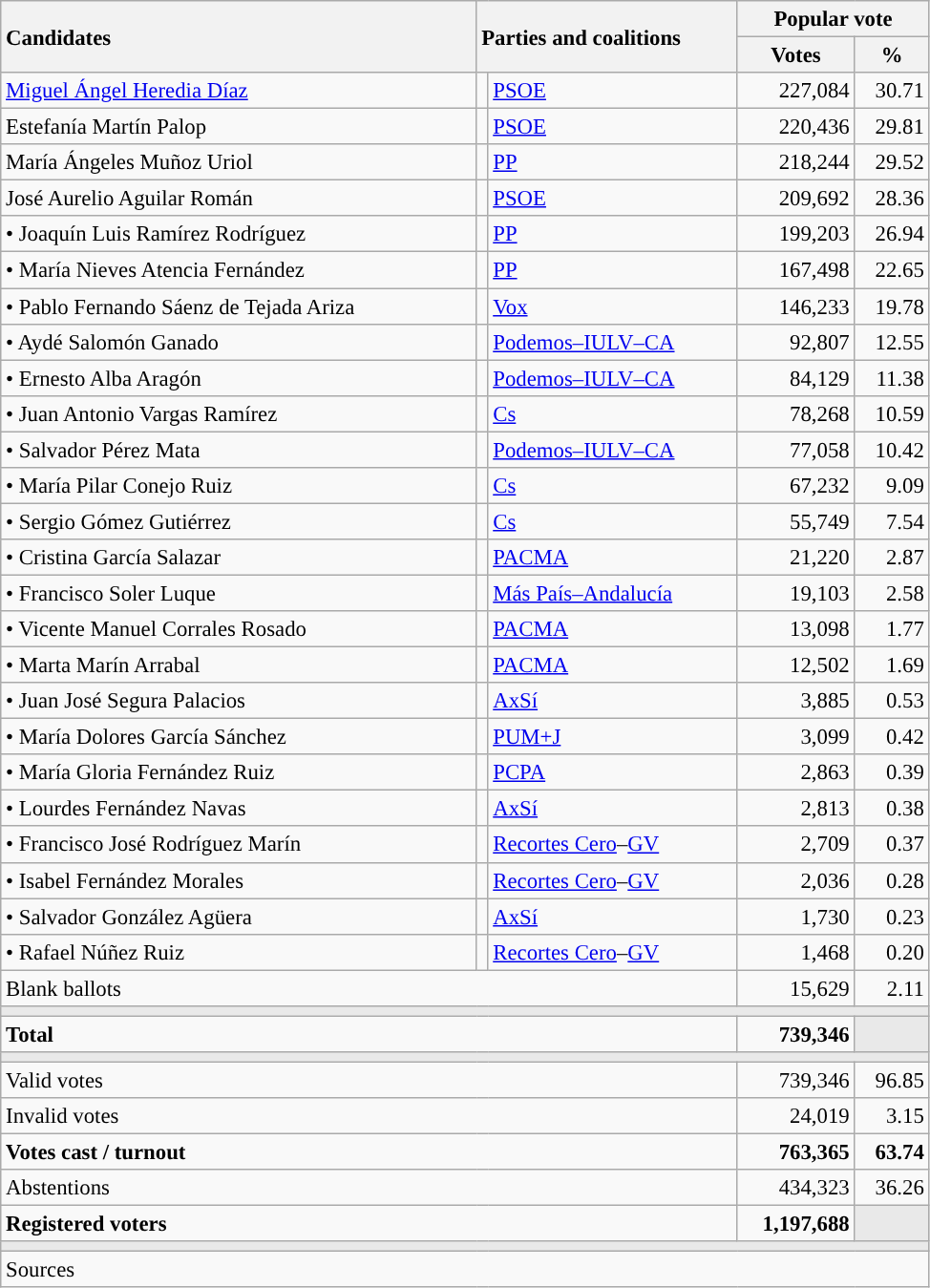<table class="wikitable" style="text-align:right; font-size:95%;">
<tr>
<th style="text-align:left;" rowspan="2" width="325">Candidates</th>
<th style="text-align:left;" rowspan="2" colspan="2" width="175">Parties and coalitions</th>
<th colspan="2">Popular vote</th>
</tr>
<tr>
<th width="75">Votes</th>
<th width="45">%</th>
</tr>
<tr>
<td align="left"> <a href='#'>Miguel Ángel Heredia Díaz</a></td>
<td width="1" style="color:inherit;background:"></td>
<td align="left"><a href='#'>PSOE</a></td>
<td>227,084</td>
<td>30.71</td>
</tr>
<tr>
<td align="left"> Estefanía Martín Palop</td>
<td style="color:inherit;background:"></td>
<td align="left"><a href='#'>PSOE</a></td>
<td>220,436</td>
<td>29.81</td>
</tr>
<tr>
<td align="left"> María Ángeles Muñoz Uriol</td>
<td style="color:inherit;background:"></td>
<td align="left"><a href='#'>PP</a></td>
<td>218,244</td>
<td>29.52</td>
</tr>
<tr>
<td align="left"> José Aurelio Aguilar Román</td>
<td style="color:inherit;background:"></td>
<td align="left"><a href='#'>PSOE</a></td>
<td>209,692</td>
<td>28.36</td>
</tr>
<tr>
<td align="left">• Joaquín Luis Ramírez Rodríguez</td>
<td style="color:inherit;background:"></td>
<td align="left"><a href='#'>PP</a></td>
<td>199,203</td>
<td>26.94</td>
</tr>
<tr>
<td align="left">• María Nieves Atencia Fernández</td>
<td style="color:inherit;background:"></td>
<td align="left"><a href='#'>PP</a></td>
<td>167,498</td>
<td>22.65</td>
</tr>
<tr>
<td align="left">• Pablo Fernando Sáenz de Tejada Ariza</td>
<td style="color:inherit;background:"></td>
<td align="left"><a href='#'>Vox</a></td>
<td>146,233</td>
<td>19.78</td>
</tr>
<tr>
<td align="left">• Aydé Salomón Ganado</td>
<td style="color:inherit;background:"></td>
<td align="left"><a href='#'>Podemos–IULV–CA</a></td>
<td>92,807</td>
<td>12.55</td>
</tr>
<tr>
<td align="left">• Ernesto Alba Aragón</td>
<td style="color:inherit;background:"></td>
<td align="left"><a href='#'>Podemos–IULV–CA</a></td>
<td>84,129</td>
<td>11.38</td>
</tr>
<tr>
<td align="left">• Juan Antonio Vargas Ramírez</td>
<td style="color:inherit;background:"></td>
<td align="left"><a href='#'>Cs</a></td>
<td>78,268</td>
<td>10.59</td>
</tr>
<tr>
<td align="left">• Salvador Pérez Mata</td>
<td style="color:inherit;background:"></td>
<td align="left"><a href='#'>Podemos–IULV–CA</a></td>
<td>77,058</td>
<td>10.42</td>
</tr>
<tr>
<td align="left">• María Pilar Conejo Ruiz</td>
<td style="color:inherit;background:"></td>
<td align="left"><a href='#'>Cs</a></td>
<td>67,232</td>
<td>9.09</td>
</tr>
<tr>
<td align="left">• Sergio Gómez Gutiérrez</td>
<td style="color:inherit;background:"></td>
<td align="left"><a href='#'>Cs</a></td>
<td>55,749</td>
<td>7.54</td>
</tr>
<tr>
<td align="left">• Cristina García Salazar</td>
<td style="color:inherit;background:"></td>
<td align="left"><a href='#'>PACMA</a></td>
<td>21,220</td>
<td>2.87</td>
</tr>
<tr>
<td align="left">• Francisco Soler Luque</td>
<td style="color:inherit;background:"></td>
<td align="left"><a href='#'>Más País–Andalucía</a></td>
<td>19,103</td>
<td>2.58</td>
</tr>
<tr>
<td align="left">• Vicente Manuel Corrales Rosado</td>
<td style="color:inherit;background:"></td>
<td align="left"><a href='#'>PACMA</a></td>
<td>13,098</td>
<td>1.77</td>
</tr>
<tr>
<td align="left">• Marta Marín Arrabal</td>
<td style="color:inherit;background:"></td>
<td align="left"><a href='#'>PACMA</a></td>
<td>12,502</td>
<td>1.69</td>
</tr>
<tr>
<td align="left">• Juan José Segura Palacios</td>
<td style="color:inherit;background:"></td>
<td align="left"><a href='#'>AxSí</a></td>
<td>3,885</td>
<td>0.53</td>
</tr>
<tr>
<td align="left">• María Dolores García Sánchez</td>
<td style="color:inherit;background:"></td>
<td align="left"><a href='#'>PUM+J</a></td>
<td>3,099</td>
<td>0.42</td>
</tr>
<tr>
<td align="left">• María Gloria Fernández Ruiz</td>
<td style="color:inherit;background:"></td>
<td align="left"><a href='#'>PCPA</a></td>
<td>2,863</td>
<td>0.39</td>
</tr>
<tr>
<td align="left">• Lourdes Fernández Navas</td>
<td style="color:inherit;background:"></td>
<td align="left"><a href='#'>AxSí</a></td>
<td>2,813</td>
<td>0.38</td>
</tr>
<tr>
<td align="left">• Francisco José Rodríguez Marín</td>
<td style="color:inherit;background:"></td>
<td align="left"><a href='#'>Recortes Cero</a>–<a href='#'>GV</a></td>
<td>2,709</td>
<td>0.37</td>
</tr>
<tr>
<td align="left">• Isabel Fernández Morales</td>
<td style="color:inherit;background:"></td>
<td align="left"><a href='#'>Recortes Cero</a>–<a href='#'>GV</a></td>
<td>2,036</td>
<td>0.28</td>
</tr>
<tr>
<td align="left">• Salvador González Agüera</td>
<td style="color:inherit;background:"></td>
<td align="left"><a href='#'>AxSí</a></td>
<td>1,730</td>
<td>0.23</td>
</tr>
<tr>
<td align="left">• Rafael Núñez Ruiz</td>
<td style="color:inherit;background:"></td>
<td align="left"><a href='#'>Recortes Cero</a>–<a href='#'>GV</a></td>
<td>1,468</td>
<td>0.20</td>
</tr>
<tr>
<td align="left" colspan="3">Blank ballots</td>
<td>15,629</td>
<td>2.11</td>
</tr>
<tr>
<td colspan="5" bgcolor="#E9E9E9"></td>
</tr>
<tr style="font-weight:bold;">
<td align="left" colspan="3">Total</td>
<td>739,346</td>
<td bgcolor="#E9E9E9"></td>
</tr>
<tr>
<td colspan="5" bgcolor="#E9E9E9"></td>
</tr>
<tr>
<td align="left" colspan="3">Valid votes</td>
<td>739,346</td>
<td>96.85</td>
</tr>
<tr>
<td align="left" colspan="3">Invalid votes</td>
<td>24,019</td>
<td>3.15</td>
</tr>
<tr style="font-weight:bold;">
<td align="left" colspan="3">Votes cast / turnout</td>
<td>763,365</td>
<td>63.74</td>
</tr>
<tr>
<td align="left" colspan="3">Abstentions</td>
<td>434,323</td>
<td>36.26</td>
</tr>
<tr style="font-weight:bold;">
<td align="left" colspan="3">Registered voters</td>
<td>1,197,688</td>
<td bgcolor="#E9E9E9"></td>
</tr>
<tr>
<td colspan="5" bgcolor="#E9E9E9"></td>
</tr>
<tr>
<td align="left" colspan="5">Sources</td>
</tr>
</table>
